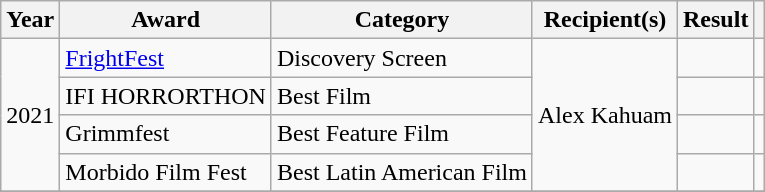<table class="wikitable plainrowheaders sortable">
<tr>
<th scope="col">Year</th>
<th scope="col">Award</th>
<th scope="col">Category</th>
<th scope="col">Recipient(s)</th>
<th scope="col">Result</th>
<th scope="col" class="unsortable"></th>
</tr>
<tr>
<td rowspan="4">2021</td>
<td><a href='#'>FrightFest</a></td>
<td>Discovery Screen</td>
<td rowspan="4">Alex Kahuam</td>
<td></td>
<td></td>
</tr>
<tr>
<td>IFI HORRORTHON</td>
<td>Best Film</td>
<td></td>
<td></td>
</tr>
<tr>
<td>Grimmfest</td>
<td>Best Feature Film</td>
<td></td>
<td></td>
</tr>
<tr>
<td>Morbido Film Fest</td>
<td>Best Latin American Film</td>
<td></td>
<td></td>
</tr>
<tr>
</tr>
</table>
